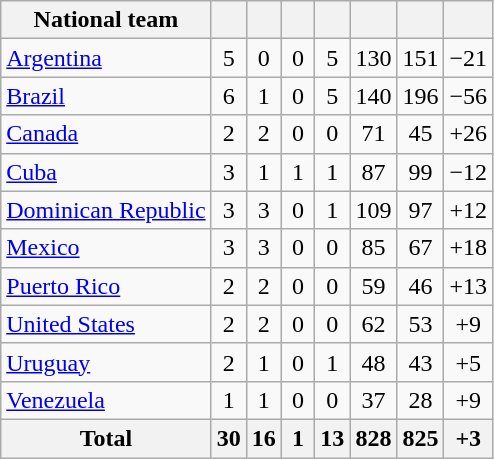<table class="wikitable" style="text-align: center;">
<tr>
<th>National team</th>
<th width="15"></th>
<th width="15"></th>
<th width="15"></th>
<th width="15"></th>
<th></th>
<th></th>
<th></th>
</tr>
<tr>
<td align="left"> <a href='#'>Argentina</a></td>
<td>5</td>
<td>0</td>
<td>0</td>
<td>5</td>
<td>130</td>
<td>151</td>
<td>−21</td>
</tr>
<tr>
<td align="left"> <a href='#'>Brazil</a></td>
<td>6</td>
<td>1</td>
<td>0</td>
<td>5</td>
<td>140</td>
<td>196</td>
<td>−56</td>
</tr>
<tr>
<td align="left"> <a href='#'>Canada</a></td>
<td>2</td>
<td>2</td>
<td>0</td>
<td>0</td>
<td>71</td>
<td>45</td>
<td>+26</td>
</tr>
<tr>
<td align="left"> <a href='#'>Cuba</a></td>
<td>3</td>
<td>1</td>
<td>1</td>
<td>1</td>
<td>87</td>
<td>99</td>
<td>−12</td>
</tr>
<tr>
<td align="left"> <a href='#'>Dominican Republic</a></td>
<td>3</td>
<td>3</td>
<td>0</td>
<td>1</td>
<td>109</td>
<td>97</td>
<td>+12</td>
</tr>
<tr>
<td align="left"> <a href='#'>Mexico</a></td>
<td>3</td>
<td>3</td>
<td>0</td>
<td>0</td>
<td>85</td>
<td>67</td>
<td>+18</td>
</tr>
<tr>
<td align="left"> <a href='#'>Puerto Rico</a></td>
<td>2</td>
<td>2</td>
<td>0</td>
<td>0</td>
<td>59</td>
<td>46</td>
<td>+13</td>
</tr>
<tr>
<td align="left"> <a href='#'>United States</a></td>
<td>2</td>
<td>2</td>
<td>0</td>
<td>0</td>
<td>62</td>
<td>53</td>
<td>+9</td>
</tr>
<tr>
<td align="left"> <a href='#'>Uruguay</a></td>
<td>2</td>
<td>1</td>
<td>0</td>
<td>1</td>
<td>48</td>
<td>43</td>
<td>+5</td>
</tr>
<tr>
<td align="left"> <a href='#'>Venezuela</a></td>
<td>1</td>
<td>1</td>
<td>0</td>
<td>0</td>
<td>37</td>
<td>28</td>
<td>+9</td>
</tr>
<tr>
<th>Total</th>
<th>30</th>
<th>16</th>
<th>1</th>
<th>13</th>
<th>828</th>
<th>825</th>
<th>+3</th>
</tr>
</table>
